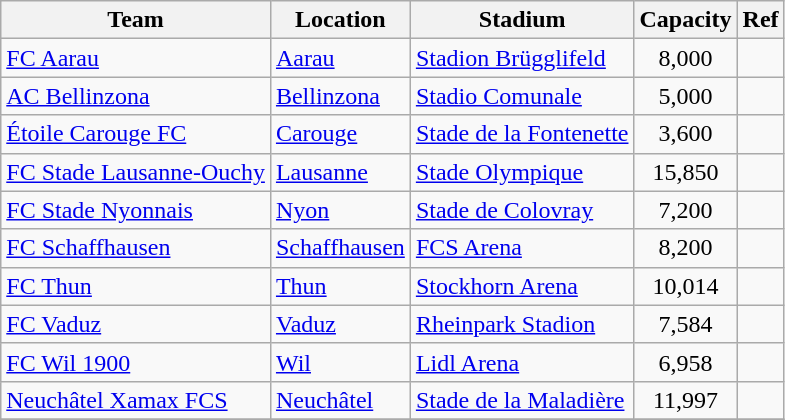<table class="wikitable sortable">
<tr>
<th>Team</th>
<th>Location</th>
<th>Stadium</th>
<th>Capacity</th>
<th>Ref</th>
</tr>
<tr>
<td><a href='#'>FC Aarau</a></td>
<td><a href='#'>Aarau</a></td>
<td><a href='#'>Stadion Brügglifeld</a></td>
<td align="center">8,000</td>
<td></td>
</tr>
<tr>
<td><a href='#'>AC Bellinzona</a></td>
<td><a href='#'>Bellinzona</a></td>
<td><a href='#'>Stadio Comunale</a></td>
<td align="center">5,000</td>
<td></td>
</tr>
<tr>
<td><a href='#'>Étoile Carouge FC</a></td>
<td><a href='#'>Carouge</a></td>
<td><a href='#'>Stade de la Fontenette</a></td>
<td align="center">3,600</td>
<td></td>
</tr>
<tr>
<td><a href='#'>FC Stade Lausanne-Ouchy</a></td>
<td><a href='#'>Lausanne</a></td>
<td><a href='#'>Stade Olympique</a></td>
<td align="center">15,850</td>
<td></td>
</tr>
<tr>
<td><a href='#'>FC Stade Nyonnais</a></td>
<td><a href='#'>Nyon</a></td>
<td><a href='#'>Stade de Colovray</a></td>
<td align="center">7,200</td>
<td></td>
</tr>
<tr>
<td><a href='#'>FC Schaffhausen</a></td>
<td><a href='#'>Schaffhausen</a></td>
<td><a href='#'>FCS Arena</a></td>
<td align="center">8,200</td>
<td></td>
</tr>
<tr>
<td><a href='#'>FC Thun</a></td>
<td><a href='#'>Thun</a></td>
<td><a href='#'>Stockhorn Arena</a></td>
<td align="center">10,014</td>
<td></td>
</tr>
<tr>
<td><a href='#'>FC Vaduz</a></td>
<td> <a href='#'>Vaduz</a></td>
<td><a href='#'>Rheinpark Stadion</a></td>
<td align="center">7,584</td>
<td></td>
</tr>
<tr>
<td><a href='#'>FC Wil 1900</a></td>
<td><a href='#'>Wil</a></td>
<td><a href='#'>Lidl Arena</a></td>
<td align="center">6,958</td>
<td></td>
</tr>
<tr>
<td><a href='#'>Neuchâtel Xamax FCS</a></td>
<td><a href='#'>Neuchâtel</a></td>
<td><a href='#'>Stade de la Maladière</a></td>
<td align="center">11,997</td>
<td></td>
</tr>
<tr>
</tr>
</table>
